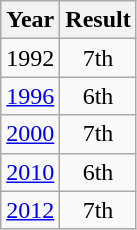<table class="wikitable" style="text-align:center">
<tr>
<th>Year</th>
<th>Result</th>
</tr>
<tr>
<td>1992</td>
<td>7th</td>
</tr>
<tr>
<td><a href='#'>1996</a></td>
<td>6th</td>
</tr>
<tr>
<td><a href='#'>2000</a></td>
<td>7th</td>
</tr>
<tr>
<td><a href='#'>2010</a></td>
<td>6th</td>
</tr>
<tr>
<td><a href='#'>2012</a></td>
<td>7th</td>
</tr>
</table>
